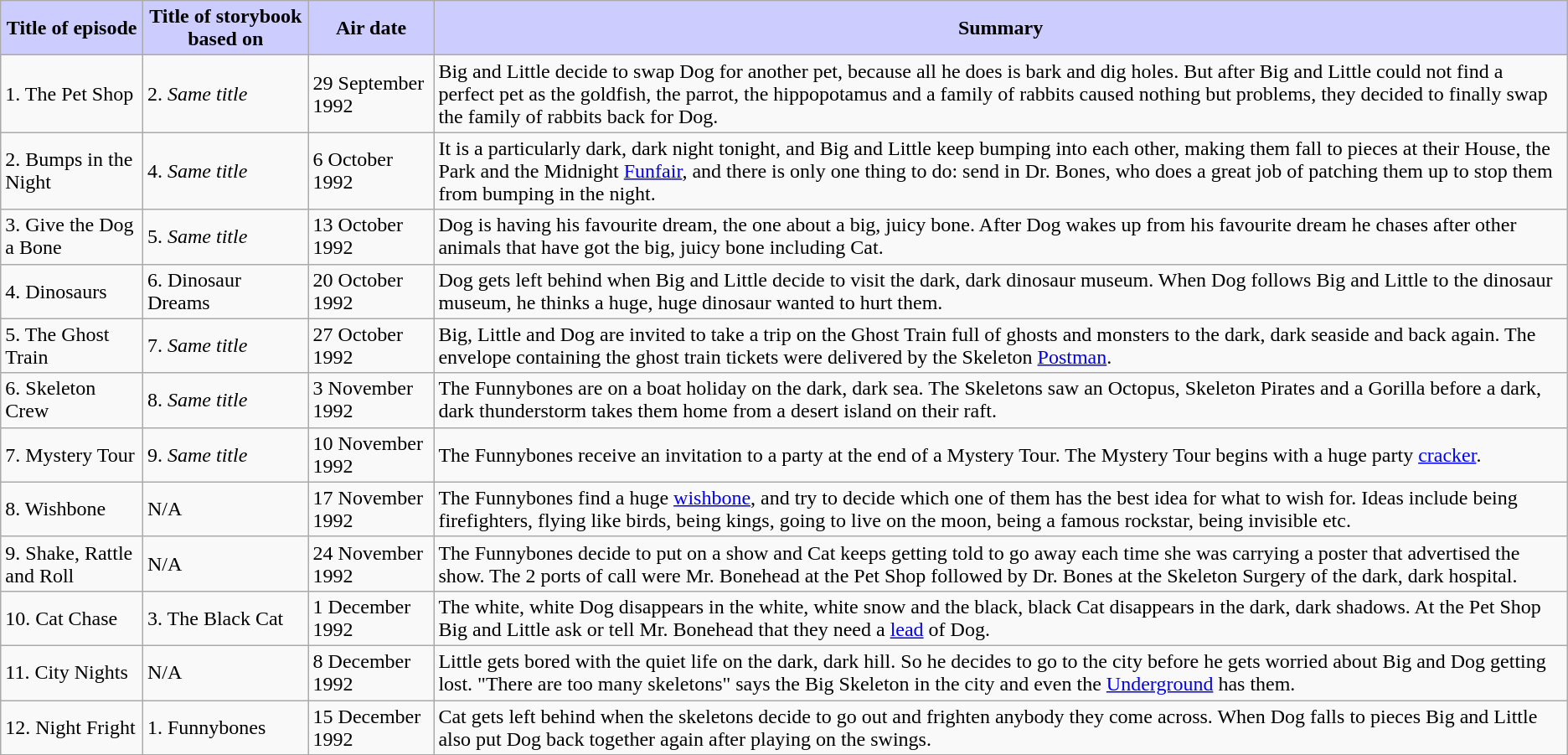<table class="wikitable sortable">
<tr>
<th style="background: #CCCCFF">Title of episode</th>
<th style="background: #CCCCFF">Title of storybook based on</th>
<th style="background: #CCCCFF">Air date</th>
<th style="background: #CCCCFF">Summary</th>
</tr>
<tr>
<td>1. The Pet Shop</td>
<td>2. <em>Same title</em></td>
<td>29 September 1992</td>
<td>Big and Little decide to swap Dog for another pet, because all he does is bark and dig holes. But after Big and Little could not find a perfect pet as the goldfish, the parrot, the hippopotamus and a family of rabbits caused nothing but problems, they decided to finally swap the family of rabbits back for Dog.</td>
</tr>
<tr>
<td>2. Bumps in the Night</td>
<td>4. <em>Same title</em></td>
<td>6 October 1992</td>
<td>It is a particularly dark, dark night tonight, and Big and Little keep bumping into each other, making them fall to pieces at their House, the Park and the Midnight <a href='#'>Funfair</a>, and there is only one thing to do: send in Dr. Bones, who does a great job of patching them up to stop them from bumping in the night.</td>
</tr>
<tr>
<td>3. Give the Dog a Bone</td>
<td>5. <em>Same title</em></td>
<td>13 October 1992</td>
<td>Dog is having his favourite dream, the one about a big, juicy bone. After Dog wakes up from his favourite dream he chases after other animals that have got the big, juicy bone including Cat.</td>
</tr>
<tr>
<td>4. Dinosaurs</td>
<td>6. Dinosaur Dreams</td>
<td>20 October 1992</td>
<td>Dog gets left behind when Big and Little decide to visit the dark, dark dinosaur museum. When Dog follows Big and Little to the dinosaur museum, he thinks a huge, huge dinosaur wanted to hurt them.</td>
</tr>
<tr>
<td>5. The Ghost Train</td>
<td>7. <em>Same title</em></td>
<td>27 October 1992</td>
<td>Big, Little and Dog are invited to take a trip on the Ghost Train full of ghosts and monsters to the dark, dark seaside and back again. The envelope containing the ghost train tickets were delivered by the Skeleton <a href='#'>Postman</a>.</td>
</tr>
<tr>
<td>6. Skeleton Crew</td>
<td>8. <em>Same title</em></td>
<td>3 November 1992</td>
<td>The Funnybones are on a boat holiday on the dark, dark sea. The Skeletons saw an Octopus, Skeleton Pirates and a Gorilla before a dark, dark thunderstorm takes them home from a desert island on their raft.</td>
</tr>
<tr>
<td>7. Mystery Tour</td>
<td>9. <em>Same title</em></td>
<td>10 November 1992</td>
<td>The Funnybones receive an invitation to a party at the end of a Mystery Tour. The Mystery Tour begins with a huge party <a href='#'>cracker</a>.</td>
</tr>
<tr>
<td>8. Wishbone</td>
<td>N/A</td>
<td>17 November 1992</td>
<td>The Funnybones find a huge <a href='#'>wishbone</a>, and try to decide which one of them has the best idea for what to wish for. Ideas include being firefighters, flying like birds, being kings, going to live on the moon, being a famous rockstar, being invisible etc.</td>
</tr>
<tr>
<td>9. Shake, Rattle and Roll</td>
<td>N/A</td>
<td>24 November 1992</td>
<td>The Funnybones decide to put on a show and Cat keeps getting told to go away each time she was carrying a poster that advertised the show. The 2 ports of call were Mr. Bonehead at the Pet Shop followed by Dr. Bones at the Skeleton Surgery of the dark, dark hospital.</td>
</tr>
<tr>
<td>10. Cat Chase</td>
<td>3. The Black Cat</td>
<td>1 December 1992</td>
<td>The white, white Dog disappears in the white, white snow and the black, black Cat disappears in the dark, dark shadows. At the Pet Shop Big and Little ask or tell Mr. Bonehead that they need a <a href='#'>lead</a> of Dog.</td>
</tr>
<tr>
<td>11. City Nights</td>
<td>N/A</td>
<td>8 December 1992</td>
<td>Little gets bored with the quiet life on the dark, dark hill. So he decides to go to the city before he gets worried about Big and Dog getting lost. "There are too many skeletons" says the Big Skeleton in the city and even the <a href='#'>Underground</a> has them.</td>
</tr>
<tr>
<td>12. Night Fright</td>
<td>1. Funnybones</td>
<td>15 December 1992</td>
<td>Cat gets left behind when the skeletons decide to go out and frighten anybody they come across. When Dog falls to pieces Big and Little also put Dog back together again after playing on the swings.</td>
</tr>
</table>
